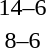<table style="text-align:center">
<tr>
<th width=200></th>
<th width=100></th>
<th width=200></th>
</tr>
<tr>
<td align=right><strong></strong></td>
<td>14–6</td>
<td align=left></td>
</tr>
<tr>
<td align=right><strong></strong></td>
<td>8–6</td>
<td align=left></td>
</tr>
</table>
